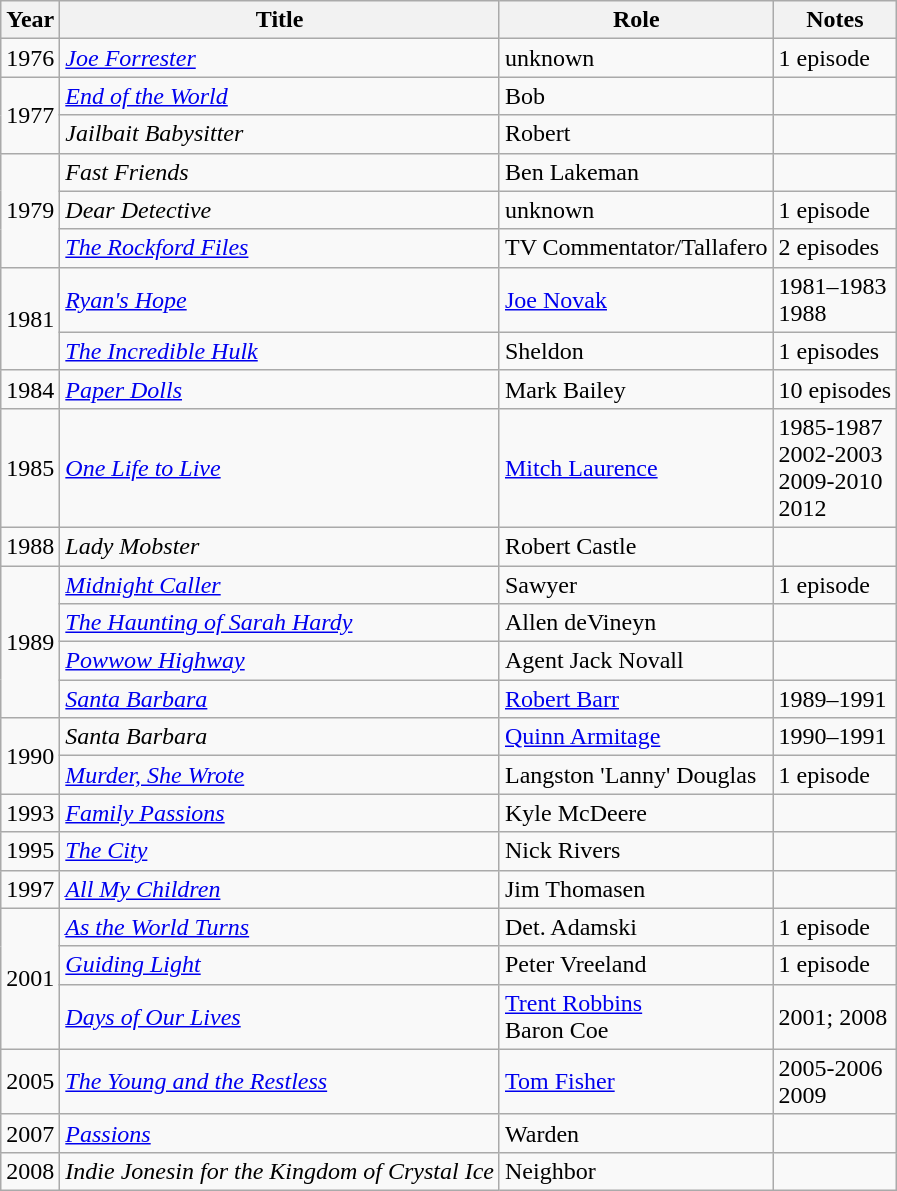<table class="wikitable">
<tr>
<th>Year</th>
<th>Title</th>
<th>Role</th>
<th>Notes</th>
</tr>
<tr>
<td>1976</td>
<td><em><a href='#'>Joe Forrester</a></em></td>
<td>unknown</td>
<td>1 episode</td>
</tr>
<tr>
<td rowspan=2>1977</td>
<td><em><a href='#'>End of the World</a></em></td>
<td>Bob</td>
<td></td>
</tr>
<tr>
<td><em>Jailbait Babysitter</em></td>
<td>Robert</td>
<td></td>
</tr>
<tr>
<td rowspan=3>1979</td>
<td><em>Fast Friends </em></td>
<td>Ben Lakeman</td>
<td></td>
</tr>
<tr>
<td><em>Dear Detective</em></td>
<td>unknown</td>
<td>1 episode</td>
</tr>
<tr>
<td><em><a href='#'>The Rockford Files</a></em></td>
<td>TV Commentator/Tallafero</td>
<td>2 episodes</td>
</tr>
<tr>
<td rowspan=2>1981</td>
<td><em><a href='#'>Ryan's Hope</a></em></td>
<td><a href='#'>Joe Novak</a></td>
<td>1981–1983<br>1988</td>
</tr>
<tr>
<td><em><a href='#'>The Incredible Hulk</a></em></td>
<td>Sheldon</td>
<td>1 episodes</td>
</tr>
<tr>
<td>1984</td>
<td><em><a href='#'>Paper Dolls</a></em></td>
<td>Mark Bailey</td>
<td>10 episodes</td>
</tr>
<tr>
<td>1985</td>
<td><em><a href='#'>One Life to Live</a></em></td>
<td><a href='#'>Mitch Laurence</a></td>
<td>1985-1987<br>2002-2003<br>2009-2010<br>2012</td>
</tr>
<tr>
<td>1988</td>
<td><em>Lady Mobster</em></td>
<td>Robert Castle</td>
<td></td>
</tr>
<tr>
<td rowspan=4>1989</td>
<td><em><a href='#'>Midnight Caller</a></em></td>
<td>Sawyer</td>
<td>1 episode</td>
</tr>
<tr>
<td><em><a href='#'>The Haunting of Sarah Hardy</a></em></td>
<td>Allen deVineyn</td>
<td></td>
</tr>
<tr>
<td><em><a href='#'>Powwow Highway</a></em></td>
<td>Agent Jack Novall</td>
<td></td>
</tr>
<tr>
<td><em><a href='#'>Santa Barbara</a></em></td>
<td><a href='#'>Robert Barr</a></td>
<td>1989–1991</td>
</tr>
<tr>
<td rowspan=2>1990</td>
<td><em>Santa Barbara</em></td>
<td><a href='#'>Quinn Armitage</a></td>
<td>1990–1991</td>
</tr>
<tr>
<td><em><a href='#'>Murder, She Wrote</a></em></td>
<td>Langston 'Lanny' Douglas</td>
<td>1 episode</td>
</tr>
<tr>
<td>1993</td>
<td><em><a href='#'>Family Passions</a></em></td>
<td>Kyle McDeere</td>
<td></td>
</tr>
<tr>
<td>1995</td>
<td><em><a href='#'>The City</a></em></td>
<td>Nick Rivers</td>
<td></td>
</tr>
<tr>
<td>1997</td>
<td><em><a href='#'>All My Children</a></em></td>
<td>Jim Thomasen</td>
<td></td>
</tr>
<tr>
<td rowspan=3>2001</td>
<td><em><a href='#'>As the World Turns</a></em></td>
<td>Det. Adamski</td>
<td>1 episode</td>
</tr>
<tr>
<td><em><a href='#'>Guiding Light</a></em></td>
<td>Peter Vreeland</td>
<td>1 episode</td>
</tr>
<tr>
<td><em><a href='#'>Days of Our Lives</a></em></td>
<td><a href='#'>Trent Robbins</a><br> Baron Coe</td>
<td>2001; 2008</td>
</tr>
<tr>
<td>2005</td>
<td><em><a href='#'>The Young and the Restless</a></em></td>
<td><a href='#'>Tom Fisher</a></td>
<td>2005-2006<br>2009</td>
</tr>
<tr>
<td>2007</td>
<td><em><a href='#'>Passions</a></em></td>
<td>Warden</td>
<td></td>
</tr>
<tr>
<td>2008</td>
<td><em>Indie Jonesin for the Kingdom of Crystal Ice</em></td>
<td>Neighbor</td>
<td></td>
</tr>
</table>
